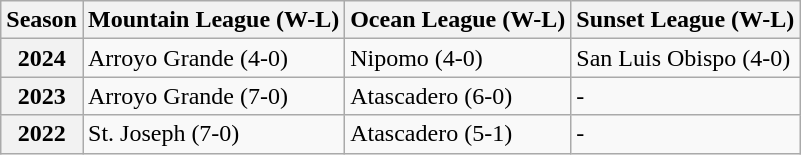<table class="wikitable">
<tr>
<th>Season</th>
<th>Mountain League (W-L)</th>
<th>Ocean League (W-L)</th>
<th>Sunset League (W-L)</th>
</tr>
<tr>
<th>2024</th>
<td>Arroyo Grande (4-0)</td>
<td>Nipomo (4-0)</td>
<td>San Luis Obispo (4-0)</td>
</tr>
<tr>
<th>2023</th>
<td>Arroyo Grande (7-0)</td>
<td>Atascadero (6-0)</td>
<td>-</td>
</tr>
<tr>
<th>2022</th>
<td>St. Joseph (7-0)</td>
<td>Atascadero (5-1)</td>
<td>-</td>
</tr>
</table>
